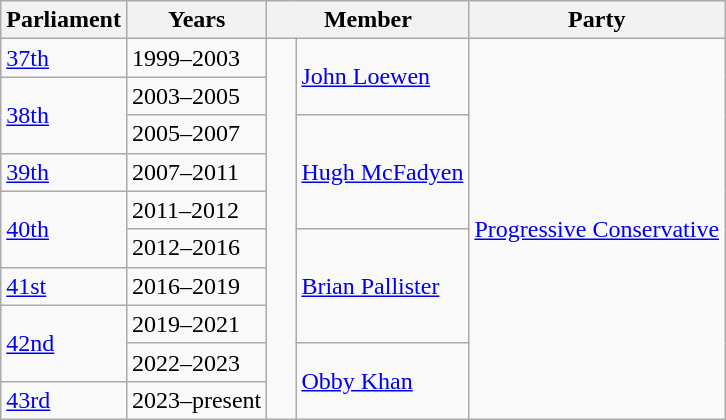<table class="wikitable">
<tr>
<th>Parliament</th>
<th>Years</th>
<th colspan="2">Member</th>
<th>Party<br></th>
</tr>
<tr>
<td><a href='#'>37th</a></td>
<td>1999–2003</td>
<td rowspan="10" >   </td>
<td rowspan="2"><a href='#'>John Loewen</a></td>
<td rowspan="10"><a href='#'>Progressive Conservative</a></td>
</tr>
<tr>
<td rowspan=2><a href='#'>38th</a></td>
<td>2003–2005</td>
</tr>
<tr>
<td>2005–2007</td>
<td rowspan="3"><a href='#'>Hugh McFadyen</a></td>
</tr>
<tr>
<td><a href='#'>39th</a></td>
<td>2007–2011</td>
</tr>
<tr>
<td rowspan="2"><a href='#'>40th</a></td>
<td>2011–2012</td>
</tr>
<tr>
<td>2012–2016</td>
<td rowspan="3"><a href='#'>Brian Pallister</a></td>
</tr>
<tr>
<td><a href='#'>41st</a></td>
<td>2016–2019</td>
</tr>
<tr>
<td rowspan="2"><a href='#'>42nd</a></td>
<td>2019–2021</td>
</tr>
<tr>
<td>2022–2023</td>
<td rowspan="2"><a href='#'>Obby Khan</a></td>
</tr>
<tr>
<td><a href='#'>43rd</a></td>
<td>2023–present</td>
</tr>
</table>
